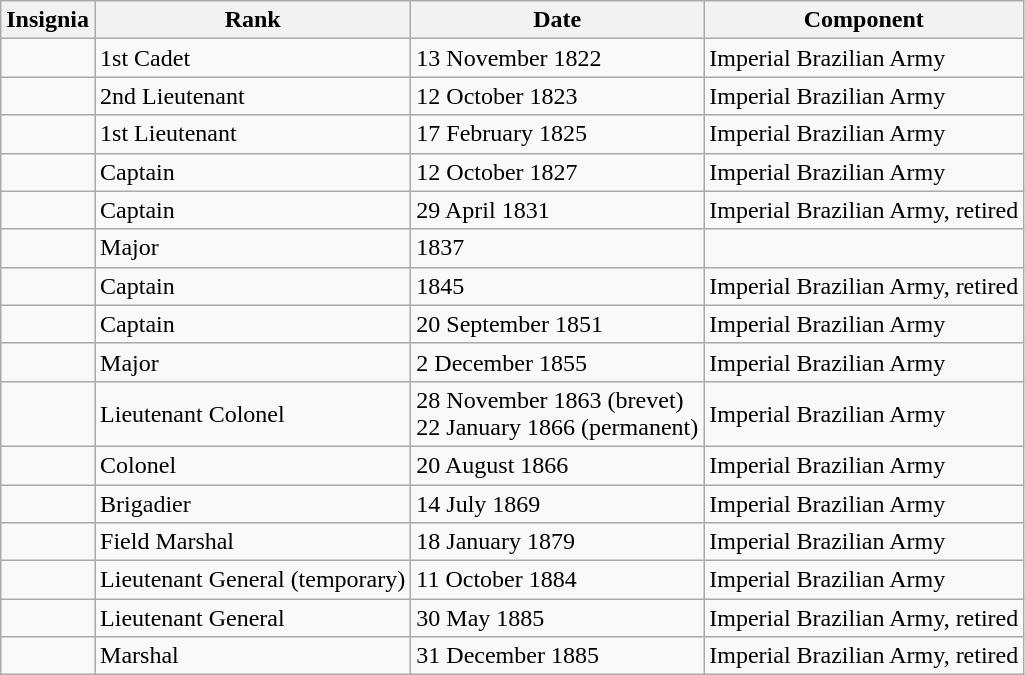<table class="wikitable">
<tr>
<th>Insignia</th>
<th>Rank</th>
<th>Date</th>
<th>Component</th>
</tr>
<tr>
<td></td>
<td>1st Cadet</td>
<td>13 November 1822</td>
<td>Imperial Brazilian Army</td>
</tr>
<tr>
<td></td>
<td>2nd Lieutenant</td>
<td>12 October 1823</td>
<td>Imperial Brazilian Army</td>
</tr>
<tr>
<td></td>
<td>1st Lieutenant</td>
<td>17 February 1825</td>
<td>Imperial Brazilian Army</td>
</tr>
<tr>
<td></td>
<td>Captain</td>
<td>12 October 1827</td>
<td>Imperial Brazilian Army</td>
</tr>
<tr>
<td></td>
<td>Captain</td>
<td>29 April 1831</td>
<td>Imperial Brazilian Army, retired</td>
</tr>
<tr>
<td></td>
<td>Major</td>
<td>1837</td>
<td></td>
</tr>
<tr>
<td></td>
<td>Captain</td>
<td>1845</td>
<td>Imperial Brazilian Army, retired</td>
</tr>
<tr>
<td></td>
<td>Captain</td>
<td>20 September 1851</td>
<td>Imperial Brazilian Army</td>
</tr>
<tr>
<td></td>
<td>Major</td>
<td>2 December 1855</td>
<td>Imperial Brazilian Army</td>
</tr>
<tr>
<td></td>
<td>Lieutenant Colonel</td>
<td>28 November 1863 (brevet)<br>22 January 1866 (permanent)</td>
<td>Imperial Brazilian Army</td>
</tr>
<tr>
<td></td>
<td>Colonel</td>
<td>20 August 1866</td>
<td>Imperial Brazilian Army</td>
</tr>
<tr>
<td></td>
<td>Brigadier</td>
<td>14 July 1869</td>
<td>Imperial Brazilian Army</td>
</tr>
<tr>
<td></td>
<td>Field Marshal</td>
<td>18 January 1879</td>
<td>Imperial Brazilian Army</td>
</tr>
<tr>
<td></td>
<td>Lieutenant General (temporary)</td>
<td>11 October 1884</td>
<td>Imperial Brazilian Army</td>
</tr>
<tr>
<td></td>
<td>Lieutenant General</td>
<td>30 May 1885</td>
<td>Imperial Brazilian Army, retired</td>
</tr>
<tr>
<td></td>
<td>Marshal</td>
<td>31 December 1885</td>
<td>Imperial Brazilian Army, retired</td>
</tr>
</table>
